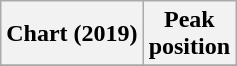<table class="wikitable plainrowheaders" style="text-align:center;" border="1">
<tr>
<th scope="col">Chart (2019)</th>
<th scope="col">Peak<br>position</th>
</tr>
<tr>
</tr>
</table>
